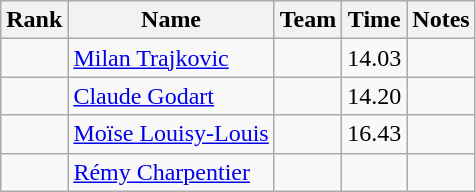<table class="wikitable sortable" style="text-align:center">
<tr>
<th>Rank</th>
<th>Name</th>
<th>Team</th>
<th>Time</th>
<th>Notes</th>
</tr>
<tr>
<td></td>
<td align="left"><a href='#'>Milan Trajkovic</a></td>
<td align=left></td>
<td>14.03</td>
<td></td>
</tr>
<tr>
<td></td>
<td align="left"><a href='#'>Claude Godart</a></td>
<td align=left></td>
<td>14.20</td>
<td></td>
</tr>
<tr>
<td></td>
<td align="left"><a href='#'>Moïse Louisy-Louis</a></td>
<td align=left></td>
<td>16.43</td>
<td></td>
</tr>
<tr>
<td></td>
<td align="left"><a href='#'>Rémy Charpentier</a></td>
<td align=left></td>
<td></td>
<td></td>
</tr>
</table>
